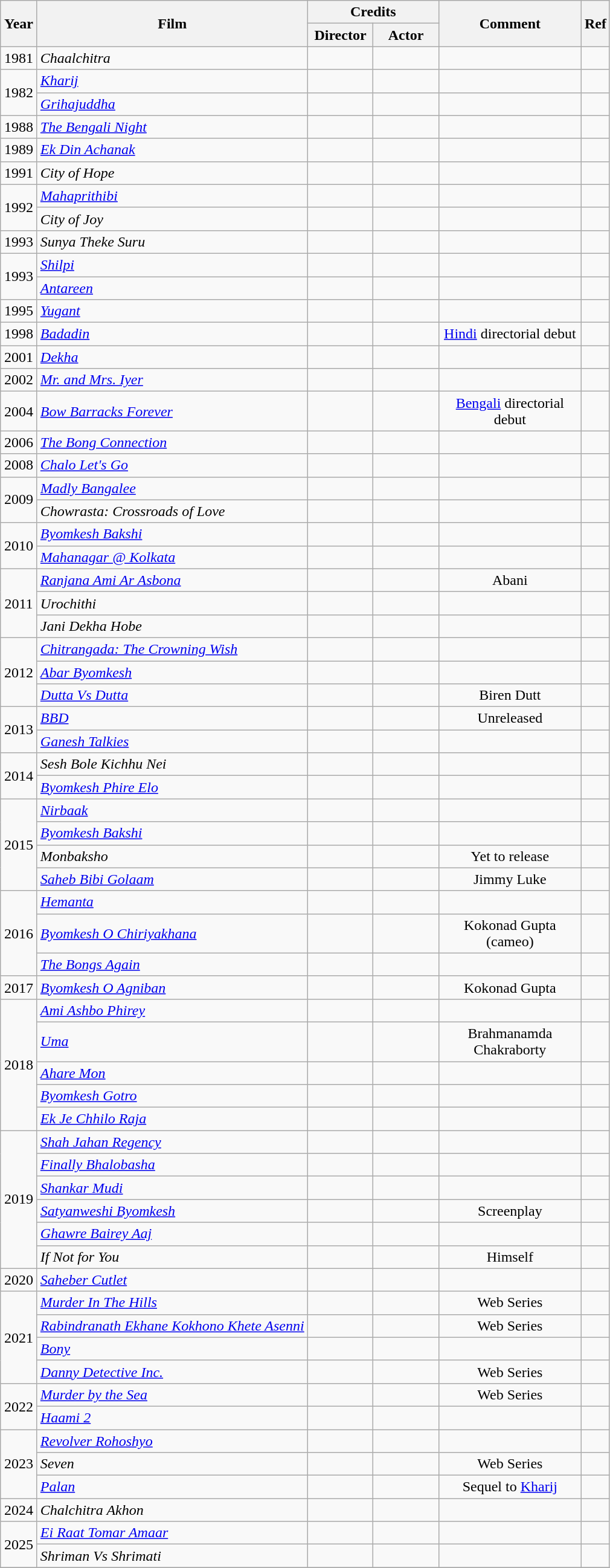<table class="sortable wikitable" style="text-align:center;">
<tr>
<th rowspan="2" style="width:33px;">Year</th>
<th rowspan="2">Film</th>
<th colspan="2">Credits</th>
<th rowspan="2" style="width:150px;">Comment</th>
<th rowspan="2">Ref</th>
</tr>
<tr>
<th width=65>Director</th>
<th width=65>Actor</th>
</tr>
<tr>
<td>1981</td>
<td style="text-align:left;"><em>Chaalchitra</em></td>
<td></td>
<td></td>
<td></td>
<td></td>
</tr>
<tr>
<td rowspan="2">1982</td>
<td style="text-align:left;"><em><a href='#'>Kharij</a></em></td>
<td></td>
<td></td>
<td></td>
<td></td>
</tr>
<tr>
<td style="text-align:left;"><em><a href='#'>Grihajuddha</a></em></td>
<td></td>
<td></td>
<td></td>
<td></td>
</tr>
<tr>
<td>1988</td>
<td style="text-align:left;"><em><a href='#'>The Bengali Night</a></em></td>
<td></td>
<td></td>
<td></td>
<td></td>
</tr>
<tr>
<td>1989</td>
<td style="text-align:left;"><em><a href='#'>Ek Din Achanak</a></em></td>
<td></td>
<td></td>
<td></td>
<td></td>
</tr>
<tr>
<td>1991</td>
<td style="text-align:left;"><em>City of Hope</em></td>
<td></td>
<td></td>
<td></td>
<td></td>
</tr>
<tr>
<td rowspan="2">1992</td>
<td style="text-align:left;"><em><a href='#'>Mahaprithibi</a></em></td>
<td></td>
<td></td>
<td></td>
<td></td>
</tr>
<tr>
<td style="text-align:left;"><em>City of Joy</em></td>
<td></td>
<td></td>
<td></td>
<td></td>
</tr>
<tr>
<td>1993</td>
<td style="text-align:left;"><em>Sunya Theke Suru</em></td>
<td></td>
<td></td>
<td></td>
<td></td>
</tr>
<tr>
<td rowspan="2">1993</td>
<td style="text-align:left;"><em><a href='#'>Shilpi</a></em></td>
<td></td>
<td></td>
<td></td>
<td></td>
</tr>
<tr>
<td style="text-align:left;"><em><a href='#'>Antareen</a></em></td>
<td></td>
<td></td>
<td></td>
<td></td>
</tr>
<tr>
<td>1995</td>
<td style="text-align:left;"><em><a href='#'>Yugant</a></em></td>
<td></td>
<td></td>
<td></td>
<td></td>
</tr>
<tr>
<td>1998</td>
<td style="text-align:left;"><em><a href='#'>Badadin</a></em></td>
<td></td>
<td></td>
<td><a href='#'>Hindi</a> directorial debut</td>
<td></td>
</tr>
<tr>
<td>2001</td>
<td style="text-align:left;"><em><a href='#'>Dekha</a></em></td>
<td></td>
<td></td>
<td></td>
<td></td>
</tr>
<tr>
<td>2002</td>
<td style="text-align:left;"><em><a href='#'>Mr. and Mrs. Iyer</a></em></td>
<td></td>
<td></td>
<td></td>
<td></td>
</tr>
<tr>
<td>2004</td>
<td style="text-align:left;"><em><a href='#'>Bow Barracks Forever</a></em></td>
<td></td>
<td></td>
<td><a href='#'>Bengali</a> directorial debut</td>
<td></td>
</tr>
<tr>
<td>2006</td>
<td style="text-align:left;"><em><a href='#'>The Bong Connection</a></em></td>
<td></td>
<td></td>
<td></td>
<td></td>
</tr>
<tr>
<td>2008</td>
<td style="text-align:left;"><em><a href='#'>Chalo Let's Go</a></em></td>
<td></td>
<td></td>
<td></td>
<td></td>
</tr>
<tr>
<td rowspan="2">2009</td>
<td style="text-align:left;"><em><a href='#'>Madly Bangalee</a></em></td>
<td></td>
<td></td>
<td></td>
<td></td>
</tr>
<tr>
<td style="text-align:left;"><em>Chowrasta: Crossroads of Love</em></td>
<td></td>
<td></td>
<td></td>
<td></td>
</tr>
<tr>
<td rowspan="2">2010</td>
<td style="text-align:left;"><em><a href='#'>Byomkesh Bakshi</a></em></td>
<td></td>
<td></td>
<td></td>
<td></td>
</tr>
<tr>
<td style="text-align:left;"><em><a href='#'>Mahanagar @ Kolkata</a></em></td>
<td></td>
<td></td>
<td></td>
<td></td>
</tr>
<tr>
<td rowspan="3">2011</td>
<td style="text-align:left;"><em><a href='#'>Ranjana Ami Ar Asbona</a></em></td>
<td></td>
<td></td>
<td>Abani</td>
<td></td>
</tr>
<tr>
<td style="text-align:left;"><em>Urochithi</em></td>
<td></td>
<td></td>
<td></td>
<td></td>
</tr>
<tr>
<td style="text-align:left;"><em>Jani Dekha Hobe</em></td>
<td></td>
<td></td>
<td></td>
<td></td>
</tr>
<tr>
<td rowspan="3">2012</td>
<td style="text-align:left;"><em><a href='#'>Chitrangada: The Crowning Wish</a></em></td>
<td></td>
<td></td>
<td></td>
<td></td>
</tr>
<tr>
<td style="text-align:left;"><em><a href='#'>Abar Byomkesh</a></em></td>
<td></td>
<td></td>
<td></td>
<td></td>
</tr>
<tr>
<td style="text-align:left;"><em><a href='#'>Dutta Vs Dutta</a></em></td>
<td></td>
<td></td>
<td>Biren Dutt</td>
<td></td>
</tr>
<tr>
<td rowspan="2">2013</td>
<td style="text-align:left;"><em><a href='#'>BBD</a></em></td>
<td></td>
<td></td>
<td>Unreleased</td>
<td></td>
</tr>
<tr>
<td style="text-align:left;"><em><a href='#'>Ganesh Talkies</a></em></td>
<td></td>
<td></td>
<td></td>
<td></td>
</tr>
<tr>
<td rowspan="2">2014</td>
<td style="text-align:left;"><em>Sesh Bole Kichhu Nei</em></td>
<td></td>
<td></td>
<td></td>
<td></td>
</tr>
<tr>
<td style="text-align:left;"><em><a href='#'>Byomkesh Phire Elo</a></em></td>
<td></td>
<td></td>
<td></td>
<td></td>
</tr>
<tr>
<td rowspan="4">2015</td>
<td style="text-align:left;"><em><a href='#'>Nirbaak</a></em></td>
<td></td>
<td></td>
<td></td>
<td></td>
</tr>
<tr>
<td style="text-align:left;"><em><a href='#'>Byomkesh Bakshi</a></em></td>
<td></td>
<td></td>
<td></td>
<td></td>
</tr>
<tr>
<td style="text-align:left;"><em>Monbaksho</em></td>
<td></td>
<td></td>
<td>Yet to release</td>
<td></td>
</tr>
<tr>
<td style="text-align:left;"><em><a href='#'>Saheb Bibi Golaam</a></em></td>
<td></td>
<td></td>
<td>Jimmy Luke</td>
<td></td>
</tr>
<tr>
<td rowspan="3">2016</td>
<td style="text-align:left;"><em><a href='#'>Hemanta</a></em></td>
<td></td>
<td></td>
<td></td>
<td></td>
</tr>
<tr>
<td style="text-align:left;"><em><a href='#'>Byomkesh O Chiriyakhana</a></em></td>
<td></td>
<td></td>
<td>Kokonad Gupta (cameo)</td>
<td></td>
</tr>
<tr>
<td style="text-align:left;"><em><a href='#'>The Bongs Again</a></em></td>
<td></td>
<td></td>
<td></td>
<td></td>
</tr>
<tr>
<td>2017</td>
<td style="text-align:left;"><em><a href='#'>Byomkesh O Agniban</a></em></td>
<td></td>
<td></td>
<td>Kokonad Gupta</td>
<td></td>
</tr>
<tr>
<td rowspan="5">2018</td>
<td style="text-align:left;"><em><a href='#'>Ami Ashbo Phirey</a></em></td>
<td></td>
<td></td>
<td></td>
<td></td>
</tr>
<tr>
<td style="text-align:left;"><em><a href='#'>Uma</a></em></td>
<td></td>
<td></td>
<td>Brahmanamda Chakraborty</td>
<td></td>
</tr>
<tr>
<td style="text-align:left;"><em><a href='#'>Ahare Mon</a></em></td>
<td></td>
<td></td>
<td></td>
<td></td>
</tr>
<tr>
<td style="text-align:left;"><em><a href='#'>Byomkesh Gotro</a></em></td>
<td></td>
<td></td>
<td></td>
<td></td>
</tr>
<tr>
<td style="text-align:left;"><em><a href='#'>Ek Je Chhilo Raja</a></em></td>
<td></td>
<td></td>
<td></td>
<td></td>
</tr>
<tr>
<td rowspan="6">2019</td>
<td style="text-align:left;"><em><a href='#'>Shah Jahan Regency</a></em></td>
<td></td>
<td></td>
<td></td>
<td></td>
</tr>
<tr>
<td style="text-align:left;"><em><a href='#'>Finally Bhalobasha</a></em></td>
<td></td>
<td></td>
<td></td>
<td></td>
</tr>
<tr>
<td style="text-align:left;"><em><a href='#'>Shankar Mudi</a></em></td>
<td></td>
<td></td>
<td></td>
<td></td>
</tr>
<tr>
<td style="text-align:left;"><em><a href='#'>Satyanweshi Byomkesh</a></em></td>
<td></td>
<td></td>
<td>Screenplay</td>
<td></td>
</tr>
<tr>
<td style="text-align:left;"><em><a href='#'>Ghawre Bairey Aaj</a></em></td>
<td></td>
<td></td>
<td></td>
<td></td>
</tr>
<tr>
<td style="text-align:left;"><em>If Not for You</em></td>
<td></td>
<td></td>
<td>Himself</td>
<td></td>
</tr>
<tr>
<td>2020</td>
<td style="text-align:left;"><em><a href='#'>Saheber Cutlet</a></em></td>
<td></td>
<td></td>
<td></td>
<td></td>
</tr>
<tr>
<td rowspan="4">2021</td>
<td style="text-align:left;"><em><a href='#'>Murder In The Hills</a></em></td>
<td></td>
<td></td>
<td>Web Series</td>
<td></td>
</tr>
<tr>
<td style="text-align:left;"><em><a href='#'>Rabindranath Ekhane Kokhono Khete Asenni</a></em></td>
<td></td>
<td></td>
<td>Web Series</td>
<td></td>
</tr>
<tr>
<td style="text-align:left;"><em><a href='#'>Bony</a></em></td>
<td></td>
<td></td>
<td></td>
<td></td>
</tr>
<tr>
<td style="text-align:left;"><em><a href='#'>Danny Detective Inc.</a></em></td>
<td></td>
<td></td>
<td>Web Series</td>
<td></td>
</tr>
<tr>
<td rowspan="2">2022</td>
<td style="text-align:left;"><em><a href='#'>Murder by the Sea</a></em></td>
<td></td>
<td></td>
<td>Web Series</td>
<td></td>
</tr>
<tr>
<td style="text-align:left;"><em><a href='#'>Haami 2</a></em></td>
<td></td>
<td></td>
<td></td>
<td></td>
</tr>
<tr>
<td rowspan="3">2023</td>
<td style="text-align:left;"><em><a href='#'>Revolver Rohoshyo</a></em></td>
<td></td>
<td></td>
<td></td>
<td></td>
</tr>
<tr>
<td style="text-align:left;"><em>Seven</em></td>
<td></td>
<td></td>
<td>Web Series</td>
<td></td>
</tr>
<tr>
<td style="text-align:left;"><em><a href='#'>Palan</a></em></td>
<td></td>
<td></td>
<td>Sequel to <a href='#'>Kharij</a></td>
<td></td>
</tr>
<tr>
<td>2024</td>
<td style="text-align:left;"><em>Chalchitra Akhon</em></td>
<td></td>
<td></td>
<td></td>
<td></td>
</tr>
<tr>
<td rowspan="2">2025</td>
<td style="text-align:left;"><em><a href='#'>Ei Raat Tomar Amaar</a></em></td>
<td></td>
<td></td>
<td></td>
<td></td>
</tr>
<tr>
<td style="text-align:left;"><em>Shriman Vs Shrimati</em></td>
<td></td>
<td></td>
<td></td>
<td></td>
</tr>
<tr>
</tr>
</table>
